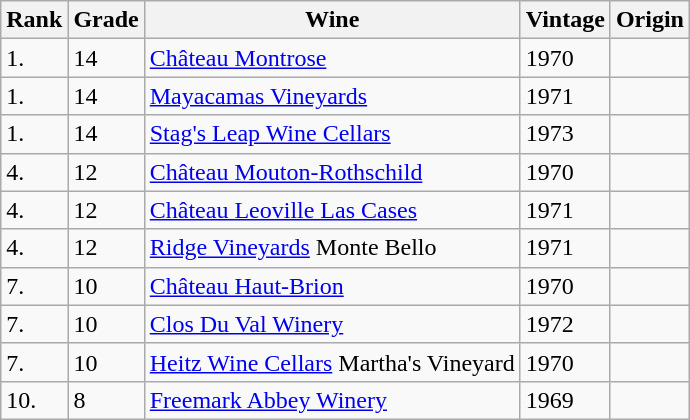<table class="wikitable">
<tr>
<th>Rank</th>
<th>Grade</th>
<th>Wine</th>
<th>Vintage</th>
<th>Origin</th>
</tr>
<tr>
<td>1.</td>
<td>14</td>
<td><a href='#'>Château Montrose</a></td>
<td>1970</td>
<td></td>
</tr>
<tr>
<td>1.</td>
<td>14</td>
<td><a href='#'>Mayacamas Vineyards</a></td>
<td>1971</td>
<td></td>
</tr>
<tr>
<td>1.</td>
<td>14</td>
<td><a href='#'>Stag's Leap Wine Cellars</a></td>
<td>1973</td>
<td></td>
</tr>
<tr>
<td>4.</td>
<td>12</td>
<td><a href='#'>Château Mouton-Rothschild</a></td>
<td>1970</td>
<td></td>
</tr>
<tr>
<td>4.</td>
<td>12</td>
<td><a href='#'>Château Leoville Las Cases</a></td>
<td>1971</td>
<td></td>
</tr>
<tr>
<td>4.</td>
<td>12</td>
<td><a href='#'>Ridge Vineyards</a> Monte Bello</td>
<td>1971</td>
<td></td>
</tr>
<tr>
<td>7.</td>
<td>10</td>
<td><a href='#'>Château Haut-Brion</a></td>
<td>1970</td>
<td></td>
</tr>
<tr>
<td>7.</td>
<td>10</td>
<td><a href='#'>Clos Du Val Winery</a></td>
<td>1972</td>
<td></td>
</tr>
<tr>
<td>7.</td>
<td>10</td>
<td><a href='#'>Heitz Wine Cellars</a> Martha's Vineyard</td>
<td>1970</td>
<td></td>
</tr>
<tr>
<td>10.</td>
<td>8</td>
<td><a href='#'>Freemark Abbey Winery</a></td>
<td>1969</td>
<td></td>
</tr>
</table>
